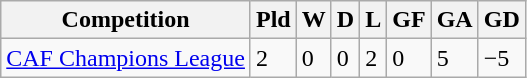<table class="wikitable">
<tr>
<th>Competition</th>
<th>Pld</th>
<th>W</th>
<th>D</th>
<th>L</th>
<th>GF</th>
<th>GA</th>
<th>GD</th>
</tr>
<tr>
<td><a href='#'>CAF Champions League</a></td>
<td>2</td>
<td>0</td>
<td>0</td>
<td>2</td>
<td>0</td>
<td>5</td>
<td>−5</td>
</tr>
</table>
